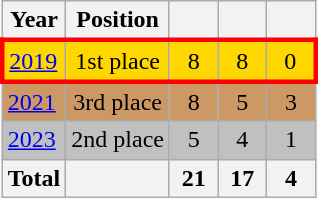<table class="wikitable" style="text-align: center;">
<tr>
<th>Year</th>
<th>Position</th>
<th width=25px></th>
<th width=25px></th>
<th width=25px></th>
</tr>
<tr bgcolor="#FFD700" style="border: 3px solid red">
<td style="text-align: left;"> <a href='#'>2019</a></td>
<td>1st place</td>
<td>8</td>
<td>8</td>
<td>0</td>
</tr>
<tr bgcolor="#CC9966">
<td style="text-align: left;"> <a href='#'>2021</a></td>
<td>3rd place</td>
<td>8</td>
<td>5</td>
<td>3</td>
</tr>
<tr bgcolor=silver>
<td style="text-align: left;"> <a href='#'>2023</a></td>
<td>2nd place</td>
<td>5</td>
<td>4</td>
<td>1</td>
</tr>
<tr>
<th>Total</th>
<th></th>
<th>21</th>
<th>17</th>
<th>4</th>
</tr>
</table>
